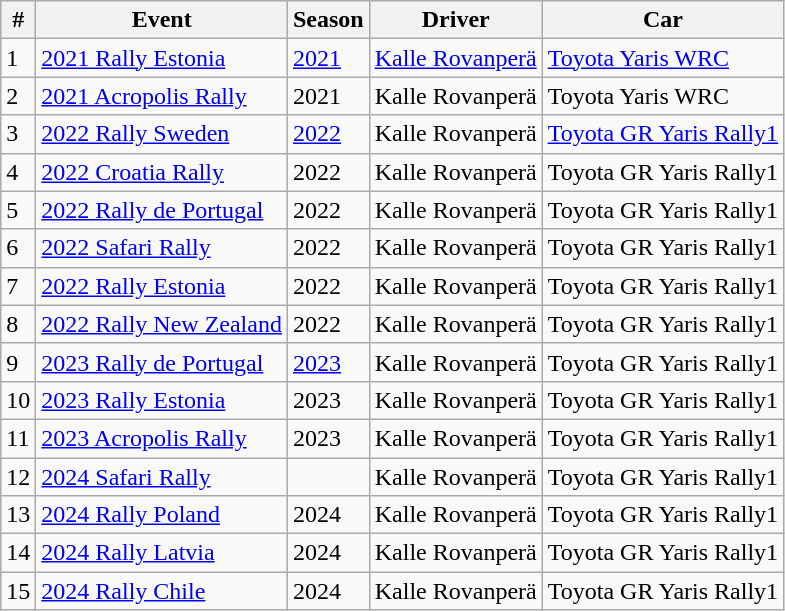<table class="wikitable">
<tr>
<th>#</th>
<th>Event</th>
<th>Season</th>
<th>Driver</th>
<th>Car</th>
</tr>
<tr>
<td>1</td>
<td> <a href='#'>2021 Rally Estonia</a></td>
<td><a href='#'>2021</a></td>
<td> <a href='#'>Kalle Rovanperä</a></td>
<td><a href='#'>Toyota Yaris WRC</a></td>
</tr>
<tr>
<td>2</td>
<td> <a href='#'>2021 Acropolis Rally</a></td>
<td>2021</td>
<td> Kalle Rovanperä</td>
<td>Toyota Yaris WRC</td>
</tr>
<tr>
<td>3</td>
<td> <a href='#'>2022 Rally Sweden</a></td>
<td><a href='#'>2022</a></td>
<td> Kalle Rovanperä</td>
<td><a href='#'>Toyota GR Yaris Rally1</a></td>
</tr>
<tr>
<td>4</td>
<td> <a href='#'>2022 Croatia Rally</a></td>
<td>2022</td>
<td> Kalle Rovanperä</td>
<td>Toyota GR Yaris Rally1</td>
</tr>
<tr>
<td>5</td>
<td> <a href='#'>2022 Rally de Portugal</a></td>
<td>2022</td>
<td> Kalle Rovanperä</td>
<td>Toyota GR Yaris Rally1</td>
</tr>
<tr>
<td>6</td>
<td> <a href='#'>2022 Safari Rally</a></td>
<td>2022</td>
<td> Kalle Rovanperä</td>
<td>Toyota GR Yaris Rally1</td>
</tr>
<tr>
<td>7</td>
<td> <a href='#'>2022 Rally Estonia</a></td>
<td>2022</td>
<td> Kalle Rovanperä</td>
<td>Toyota GR Yaris Rally1</td>
</tr>
<tr>
<td>8</td>
<td> <a href='#'>2022 Rally New Zealand</a></td>
<td>2022</td>
<td> Kalle Rovanperä</td>
<td>Toyota GR Yaris Rally1</td>
</tr>
<tr>
<td>9</td>
<td> <a href='#'>2023 Rally de Portugal</a></td>
<td><a href='#'>2023</a></td>
<td> Kalle Rovanperä</td>
<td>Toyota GR Yaris Rally1</td>
</tr>
<tr>
<td>10</td>
<td> <a href='#'>2023 Rally Estonia</a></td>
<td>2023</td>
<td> Kalle Rovanperä</td>
<td>Toyota GR Yaris Rally1</td>
</tr>
<tr>
<td>11</td>
<td> <a href='#'>2023 Acropolis Rally</a></td>
<td>2023</td>
<td> Kalle Rovanperä</td>
<td>Toyota GR Yaris Rally1</td>
</tr>
<tr>
<td>12</td>
<td> <a href='#'>2024 Safari Rally</a></td>
<td></td>
<td> Kalle Rovanperä</td>
<td>Toyota GR Yaris Rally1</td>
</tr>
<tr>
<td>13</td>
<td> <a href='#'>2024 Rally Poland</a></td>
<td>2024</td>
<td> Kalle Rovanperä</td>
<td>Toyota GR Yaris Rally1</td>
</tr>
<tr>
<td>14</td>
<td> <a href='#'>2024 Rally Latvia</a></td>
<td>2024</td>
<td> Kalle Rovanperä</td>
<td>Toyota GR Yaris Rally1</td>
</tr>
<tr>
<td>15</td>
<td> <a href='#'>2024 Rally Chile</a></td>
<td>2024</td>
<td> Kalle Rovanperä</td>
<td>Toyota GR Yaris Rally1</td>
</tr>
</table>
